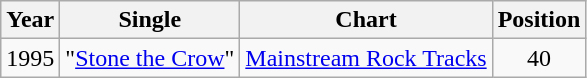<table class="wikitable">
<tr>
<th>Year</th>
<th>Single</th>
<th>Chart</th>
<th>Position</th>
</tr>
<tr>
<td>1995</td>
<td>"<a href='#'>Stone the Crow</a>"</td>
<td><a href='#'>Mainstream Rock Tracks</a></td>
<td style="text-align:center;">40</td>
</tr>
</table>
